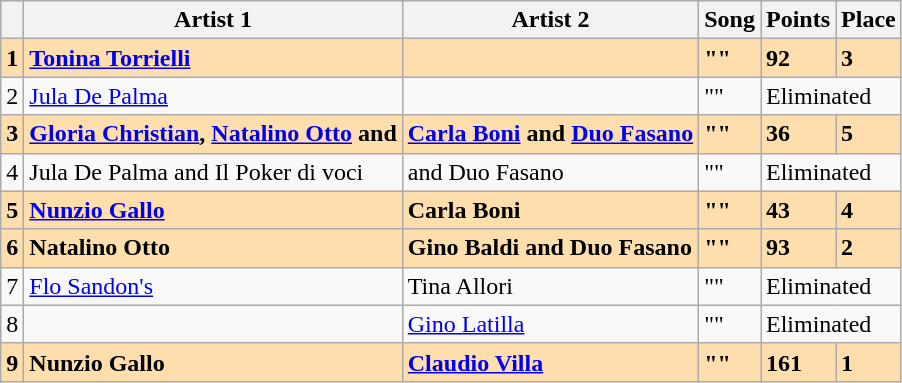<table class="wikitable">
<tr>
<th></th>
<th>Artist 1</th>
<th>Artist 2</th>
<th>Song</th>
<th>Points</th>
<th>Place</th>
</tr>
<tr style="font-weight:bold; background:navajowhite">
<td>1</td>
<td><a href='#'>Tonina Torrielli</a></td>
<td></td>
<td>""</td>
<td>92</td>
<td>3</td>
</tr>
<tr>
<td>2</td>
<td><a href='#'>Jula De Palma</a></td>
<td></td>
<td>""</td>
<td colspan="2">Eliminated</td>
</tr>
<tr style="font-weight:bold; background:navajowhite">
<td>3</td>
<td><a href='#'>Gloria Christian</a>, <a href='#'>Natalino Otto</a> and </td>
<td><a href='#'>Carla Boni</a> and <a href='#'>Duo Fasano</a></td>
<td>""</td>
<td>36</td>
<td>5</td>
</tr>
<tr>
<td>4</td>
<td>Jula De Palma and Il Poker di voci</td>
<td> and Duo Fasano</td>
<td>""</td>
<td colspan="2">Eliminated</td>
</tr>
<tr style="font-weight:bold; background:navajowhite">
<td>5</td>
<td><a href='#'>Nunzio Gallo</a></td>
<td>Carla Boni</td>
<td>""</td>
<td>43</td>
<td>4</td>
</tr>
<tr style="font-weight:bold; background:navajowhite">
<td>6</td>
<td>Natalino Otto</td>
<td>Gino Baldi and Duo Fasano</td>
<td>""</td>
<td>93</td>
<td>2</td>
</tr>
<tr>
<td>7</td>
<td><a href='#'>Flo Sandon's</a></td>
<td>Tina Allori</td>
<td>""</td>
<td colspan="2">Eliminated</td>
</tr>
<tr>
<td>8</td>
<td></td>
<td><a href='#'>Gino Latilla</a></td>
<td>""</td>
<td colspan="2">Eliminated</td>
</tr>
<tr style="font-weight:bold; background:navajowhite">
<td>9</td>
<td>Nunzio Gallo</td>
<td><a href='#'>Claudio Villa</a></td>
<td>""</td>
<td>161</td>
<td>1</td>
</tr>
</table>
